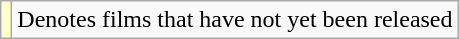<table class="wikitable sortable" width:100%;">
<tr>
<td style="background:#FFFFCC;"></td>
<td>Denotes films that have not yet been released</td>
</tr>
</table>
